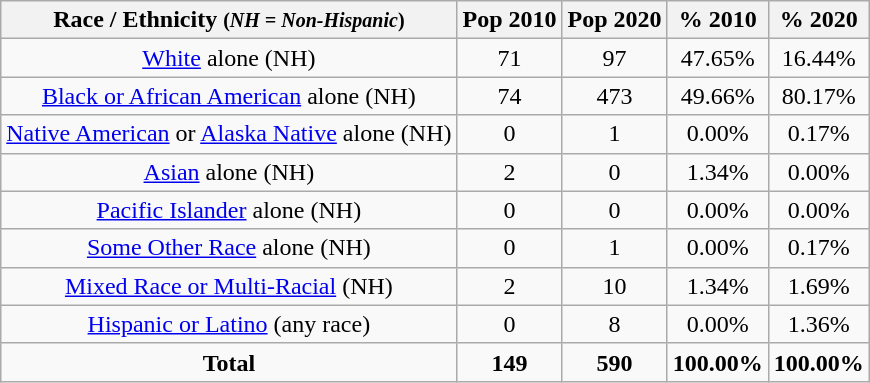<table class="wikitable" style="text-align:center;">
<tr>
<th>Race / Ethnicity <small>(<em>NH = Non-Hispanic</em>)</small></th>
<th>Pop 2010</th>
<th>Pop 2020</th>
<th>% 2010</th>
<th>% 2020</th>
</tr>
<tr>
<td><a href='#'>White</a> alone (NH)</td>
<td>71</td>
<td>97</td>
<td>47.65%</td>
<td>16.44%</td>
</tr>
<tr>
<td><a href='#'>Black or African American</a> alone (NH)</td>
<td>74</td>
<td>473</td>
<td>49.66%</td>
<td>80.17%</td>
</tr>
<tr>
<td><a href='#'>Native American</a> or <a href='#'>Alaska Native</a> alone (NH)</td>
<td>0</td>
<td>1</td>
<td>0.00%</td>
<td>0.17%</td>
</tr>
<tr>
<td><a href='#'>Asian</a> alone (NH)</td>
<td>2</td>
<td>0</td>
<td>1.34%</td>
<td>0.00%</td>
</tr>
<tr>
<td><a href='#'>Pacific Islander</a> alone (NH)</td>
<td>0</td>
<td>0</td>
<td>0.00%</td>
<td>0.00%</td>
</tr>
<tr>
<td><a href='#'>Some Other Race</a> alone (NH)</td>
<td>0</td>
<td>1</td>
<td>0.00%</td>
<td>0.17%</td>
</tr>
<tr>
<td><a href='#'>Mixed Race or Multi-Racial</a> (NH)</td>
<td>2</td>
<td>10</td>
<td>1.34%</td>
<td>1.69%</td>
</tr>
<tr>
<td><a href='#'>Hispanic or Latino</a> (any race)</td>
<td>0</td>
<td>8</td>
<td>0.00%</td>
<td>1.36%</td>
</tr>
<tr>
<td><strong>Total</strong></td>
<td><strong>149</strong></td>
<td><strong>590</strong></td>
<td><strong>100.00%</strong></td>
<td><strong>100.00%</strong></td>
</tr>
</table>
